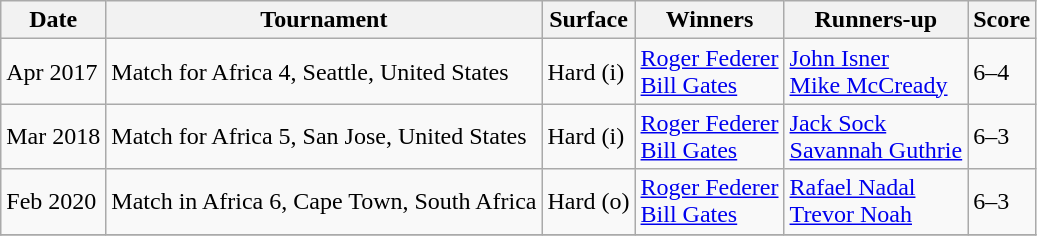<table class="sortable wikitable">
<tr>
<th>Date</th>
<th>Tournament</th>
<th>Surface</th>
<th>Winners</th>
<th>Runners-up</th>
<th class="unsortable">Score</th>
</tr>
<tr>
<td>Apr 2017</td>
<td> Match for Africa 4, Seattle, United States</td>
<td>Hard (i)</td>
<td> <a href='#'>Roger Federer</a><br> <a href='#'>Bill Gates</a></td>
<td> <a href='#'>John Isner</a><br> <a href='#'>Mike McCready</a></td>
<td>6–4</td>
</tr>
<tr>
<td>Mar 2018</td>
<td> Match for Africa 5, San Jose, United States</td>
<td>Hard (i)</td>
<td> <a href='#'>Roger Federer</a><br> <a href='#'>Bill Gates</a></td>
<td> <a href='#'>Jack Sock</a><br> <a href='#'>Savannah Guthrie</a></td>
<td>6–3</td>
</tr>
<tr>
<td>Feb 2020</td>
<td> Match in Africa 6, Cape Town, South Africa</td>
<td>Hard (o)</td>
<td> <a href='#'>Roger Federer</a><br> <a href='#'>Bill Gates</a></td>
<td> <a href='#'>Rafael Nadal</a><br> <a href='#'>Trevor Noah</a></td>
<td>6–3</td>
</tr>
<tr>
</tr>
</table>
